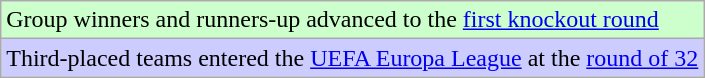<table class="wikitable">
<tr bgcolor="#ccffcc">
<td>Group winners and runners-up advanced to the <a href='#'>first knockout round</a></td>
</tr>
<tr bgcolor="#ccccff">
<td>Third-placed teams entered the <a href='#'>UEFA Europa League</a> at the <a href='#'>round of 32</a></td>
</tr>
</table>
